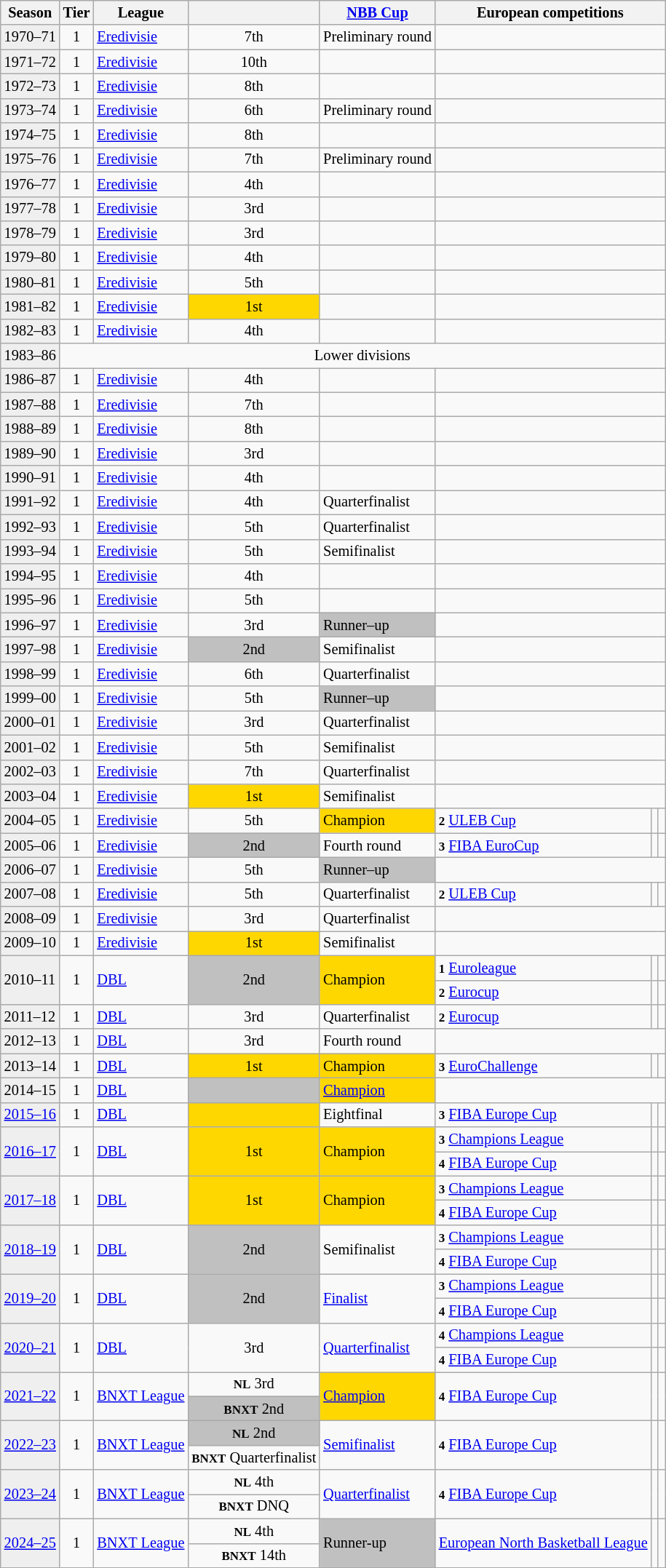<table class="wikitable" style="font-size:85%">
<tr bgcolor=>
<th>Season</th>
<th>Tier</th>
<th>League</th>
<th></th>
<th><a href='#'>NBB Cup</a></th>
<th colspan=3>European competitions</th>
</tr>
<tr>
<td style="background:#efefef;">1970–71</td>
<td style="text-align:center;">1</td>
<td><a href='#'>Eredivisie</a></td>
<td style="text-align:center;">7th</td>
<td>Preliminary round</td>
<td colspan=3></td>
</tr>
<tr>
<td style="background:#efefef;">1971–72</td>
<td style="text-align:center;">1</td>
<td><a href='#'>Eredivisie</a></td>
<td style="text-align:center;">10th</td>
<td></td>
<td colspan=3></td>
</tr>
<tr>
<td style="background:#efefef;">1972–73</td>
<td style="text-align:center;">1</td>
<td><a href='#'>Eredivisie</a></td>
<td style="text-align:center;">8th</td>
<td></td>
<td colspan=3></td>
</tr>
<tr>
<td style="background:#efefef;">1973–74</td>
<td style="text-align:center;">1</td>
<td><a href='#'>Eredivisie</a></td>
<td style="text-align:center;">6th</td>
<td>Preliminary round</td>
<td colspan=3></td>
</tr>
<tr>
<td style="background:#efefef;">1974–75</td>
<td style="text-align:center;">1</td>
<td><a href='#'>Eredivisie</a></td>
<td style="text-align:center;">8th</td>
<td></td>
<td colspan=3></td>
</tr>
<tr>
<td style="background:#efefef;">1975–76</td>
<td style="text-align:center;">1</td>
<td><a href='#'>Eredivisie</a></td>
<td style="text-align:center;">7th</td>
<td>Preliminary round</td>
<td colspan=3></td>
</tr>
<tr>
<td style="background:#efefef;">1976–77</td>
<td style="text-align:center;">1</td>
<td><a href='#'>Eredivisie</a></td>
<td style="text-align:center;">4th</td>
<td></td>
<td colspan=3></td>
</tr>
<tr>
<td style="background:#efefef;">1977–78</td>
<td style="text-align:center;">1</td>
<td><a href='#'>Eredivisie</a></td>
<td style="text-align:center;">3rd</td>
<td></td>
<td colspan=3></td>
</tr>
<tr>
<td style="background:#efefef;">1978–79</td>
<td style="text-align:center;">1</td>
<td><a href='#'>Eredivisie</a></td>
<td style="text-align:center;">3rd</td>
<td></td>
<td colspan=3></td>
</tr>
<tr>
<td style="background:#efefef;">1979–80</td>
<td style="text-align:center;">1</td>
<td><a href='#'>Eredivisie</a></td>
<td style="text-align:center;">4th</td>
<td></td>
<td colspan=3></td>
</tr>
<tr>
<td style="background:#efefef;">1980–81</td>
<td style="text-align:center;">1</td>
<td><a href='#'>Eredivisie</a></td>
<td style="text-align:center;">5th</td>
<td></td>
<td colspan=3></td>
</tr>
<tr>
<td style="background:#efefef;">1981–82</td>
<td style="text-align:center;">1</td>
<td><a href='#'>Eredivisie</a></td>
<td style="text-align:center; background:gold;">1st</td>
<td></td>
<td colspan=3></td>
</tr>
<tr>
<td style="background:#efefef;">1982–83</td>
<td style="text-align:center;">1</td>
<td><a href='#'>Eredivisie</a></td>
<td style="text-align:center;">4th</td>
<td></td>
<td colspan=3></td>
</tr>
<tr>
<td style="background:#efefef;">1983–86</td>
<td colspan=9 style="text-align:center;">Lower divisions</td>
</tr>
<tr>
<td style="background:#efefef;">1986–87</td>
<td style="text-align:center;">1</td>
<td><a href='#'>Eredivisie</a></td>
<td style="text-align:center;">4th</td>
<td></td>
<td colspan=3></td>
</tr>
<tr>
<td style="background:#efefef;">1987–88</td>
<td style="text-align:center;">1</td>
<td><a href='#'>Eredivisie</a></td>
<td style="text-align:center;">7th</td>
<td></td>
<td colspan=3></td>
</tr>
<tr>
<td style="background:#efefef;">1988–89</td>
<td style="text-align:center;">1</td>
<td><a href='#'>Eredivisie</a></td>
<td style="text-align:center;">8th</td>
<td></td>
<td colspan=3></td>
</tr>
<tr>
<td style="background:#efefef;">1989–90</td>
<td style="text-align:center;">1</td>
<td><a href='#'>Eredivisie</a></td>
<td style="text-align:center;">3rd</td>
<td></td>
<td colspan=3></td>
</tr>
<tr>
<td style="background:#efefef;">1990–91</td>
<td style="text-align:center;">1</td>
<td><a href='#'>Eredivisie</a></td>
<td style="text-align:center;">4th</td>
<td></td>
<td colspan=3></td>
</tr>
<tr>
<td style="background:#efefef;">1991–92</td>
<td style="text-align:center;">1</td>
<td><a href='#'>Eredivisie</a></td>
<td style="text-align:center;">4th</td>
<td>Quarterfinalist</td>
<td colspan=3></td>
</tr>
<tr>
<td style="background:#efefef;">1992–93</td>
<td style="text-align:center;">1</td>
<td><a href='#'>Eredivisie</a></td>
<td style="text-align:center;">5th</td>
<td>Quarterfinalist</td>
<td colspan=3></td>
</tr>
<tr>
<td style="background:#efefef;">1993–94</td>
<td style="text-align:center;">1</td>
<td><a href='#'>Eredivisie</a></td>
<td style="text-align:center;">5th</td>
<td>Semifinalist</td>
<td colspan=3></td>
</tr>
<tr>
<td style="background:#efefef;">1994–95</td>
<td style="text-align:center;">1</td>
<td><a href='#'>Eredivisie</a></td>
<td style="text-align:center;">4th</td>
<td></td>
<td colspan=3></td>
</tr>
<tr>
<td style="background:#efefef;">1995–96</td>
<td style="text-align:center;">1</td>
<td><a href='#'>Eredivisie</a></td>
<td style="text-align:center;">5th</td>
<td></td>
<td colspan=3></td>
</tr>
<tr>
<td style="background:#efefef;">1996–97</td>
<td style="text-align:center;">1</td>
<td><a href='#'>Eredivisie</a></td>
<td style="text-align:center;">3rd</td>
<td style="background:silver;">Runner–up</td>
<td colspan=3></td>
</tr>
<tr>
<td style="background:#efefef;">1997–98</td>
<td style="text-align:center;">1</td>
<td><a href='#'>Eredivisie</a></td>
<td style="text-align:center; background:silver;">2nd</td>
<td>Semifinalist</td>
<td colspan=3></td>
</tr>
<tr>
<td style="background:#efefef;">1998–99</td>
<td style="text-align:center;">1</td>
<td><a href='#'>Eredivisie</a></td>
<td style="text-align:center;">6th</td>
<td>Quarterfinalist</td>
<td colspan=3></td>
</tr>
<tr>
<td style="background:#efefef;">1999–00</td>
<td style="text-align:center;">1</td>
<td><a href='#'>Eredivisie</a></td>
<td style="text-align:center;">5th</td>
<td style="background:silver;">Runner–up</td>
<td colspan=3></td>
</tr>
<tr>
<td style="background:#efefef;">2000–01</td>
<td style="text-align:center;">1</td>
<td><a href='#'>Eredivisie</a></td>
<td style=" text-align:center;">3rd</td>
<td>Quarterfinalist</td>
<td colspan=3></td>
</tr>
<tr>
<td style="background:#efefef;">2001–02</td>
<td style="text-align:center;">1</td>
<td><a href='#'>Eredivisie</a></td>
<td style=" text-align:center;">5th</td>
<td>Semifinalist</td>
<td colspan=3></td>
</tr>
<tr>
<td style="background:#efefef;">2002–03</td>
<td style="text-align:center;">1</td>
<td><a href='#'>Eredivisie</a></td>
<td style="text-align:center;">7th</td>
<td>Quarterfinalist</td>
<td colspan=3></td>
</tr>
<tr>
<td style="background:#efefef;">2003–04</td>
<td style="text-align:center;">1</td>
<td><a href='#'>Eredivisie</a></td>
<td bgcolor=gold style="text-align:center;">1st</td>
<td>Semifinalist</td>
<td colspan=3></td>
</tr>
<tr>
<td style="background:#efefef;">2004–05</td>
<td style="text-align:center;">1</td>
<td><a href='#'>Eredivisie</a></td>
<td style="text-align:center;">5th</td>
<td style="background:gold">Champion</td>
<td><small><strong>2</strong></small> <a href='#'>ULEB Cup</a></td>
<td></td>
<td></td>
</tr>
<tr>
<td style="background:#efefef;">2005–06</td>
<td style="text-align:center;">1</td>
<td><a href='#'>Eredivisie</a></td>
<td style="text-align:center; background:silver;">2nd</td>
<td>Fourth round</td>
<td><small><strong>3</strong></small> <a href='#'>FIBA EuroCup</a></td>
<td></td>
<td></td>
</tr>
<tr>
<td style="background:#efefef;">2006–07</td>
<td style="text-align:center;">1</td>
<td><a href='#'>Eredivisie</a></td>
<td style="text-align:center;">5th</td>
<td style="background:silver">Runner–up</td>
<td colspan=3></td>
</tr>
<tr>
<td style="background:#efefef;">2007–08</td>
<td style="text-align:center;">1</td>
<td><a href='#'>Eredivisie</a></td>
<td style="text-align:center;">5th</td>
<td>Quarterfinalist</td>
<td><small><strong>2</strong></small> <a href='#'>ULEB Cup</a></td>
<td></td>
<td></td>
</tr>
<tr>
<td style="background:#efefef;">2008–09</td>
<td style="text-align:center;">1</td>
<td><a href='#'>Eredivisie</a></td>
<td style="text-align:center;">3rd</td>
<td>Quarterfinalist</td>
<td colspan=3></td>
</tr>
<tr>
<td style="background:#efefef;">2009–10</td>
<td style="text-align:center;">1</td>
<td><a href='#'>Eredivisie</a></td>
<td style="background:gold; text-align:center;">1st</td>
<td>Semifinalist</td>
<td colspan=3></td>
</tr>
<tr>
<td rowspan=2 style="background:#efefef;">2010–11</td>
<td rowspan=2 style="text-align:center;">1</td>
<td rowspan=2><a href='#'>DBL</a></td>
<td rowspan=2 style="background:silver; text-align:center;">2nd</td>
<td rowspan=2 style="background:gold">Champion</td>
<td><small><strong>1</strong></small> <a href='#'>Euroleague</a></td>
<td></td>
<td></td>
</tr>
<tr>
<td><small><strong>2</strong></small> <a href='#'>Eurocup</a></td>
<td></td>
<td></td>
</tr>
<tr>
<td style="background:#efefef;">2011–12</td>
<td style="text-align:center;">1</td>
<td><a href='#'>DBL</a></td>
<td style="text-align:center;">3rd</td>
<td>Quarterfinalist</td>
<td><small><strong>2</strong></small> <a href='#'>Eurocup</a></td>
<td></td>
<td></td>
</tr>
<tr>
<td style="background:#efefef;">2012–13</td>
<td style="text-align:center;">1</td>
<td><a href='#'>DBL</a></td>
<td style="text-align:center;">3rd</td>
<td>Fourth round</td>
<td colspan=3></td>
</tr>
<tr>
<td style="background:#efefef;">2013–14</td>
<td style="text-align:center;">1</td>
<td><a href='#'>DBL</a></td>
<td style="text-align:center; background:gold;">1st</td>
<td style="background:gold">Champion</td>
<td><small><strong>3</strong></small> <a href='#'>EuroChallenge</a></td>
<td></td>
<td></td>
</tr>
<tr>
<td style="background:#efefef;">2014–15</td>
<td style="text-align:center;">1</td>
<td><a href='#'>DBL</a></td>
<td bgcolor=silver></td>
<td style="background:gold;"><a href='#'>Champion</a></td>
<td colspan=3></td>
</tr>
<tr>
<td style="background:#efefef;"><a href='#'>2015–16</a></td>
<td style="text-align:center;">1</td>
<td><a href='#'>DBL</a></td>
<td bgcolor=gold></td>
<td>Eightfinal</td>
<td><small><strong>3</strong></small> <a href='#'>FIBA Europe Cup</a></td>
<td></td>
<td></td>
</tr>
<tr>
<td rowspan=2 style="background:#efefef;"><a href='#'>2016–17</a></td>
<td rowspan=2 style="text-align:center;">1</td>
<td rowspan=2><a href='#'>DBL</a></td>
<td style="text-align:center; background:gold;" rowspan=2>1st</td>
<td style="background:gold;" rowspan=2>Champion</td>
<td><small><strong>3</strong></small> <a href='#'>Champions League</a></td>
<td></td>
<td></td>
</tr>
<tr>
<td><small><strong>4</strong></small> <a href='#'>FIBA Europe Cup</a></td>
<td></td>
<td></td>
</tr>
<tr>
<td rowspan=2 style="background:#efefef;"><a href='#'>2017–18</a></td>
<td rowspan=2 style="text-align:center;">1</td>
<td rowspan=2><a href='#'>DBL</a></td>
<td style="text-align:center;" rowspan=2 bgcolor=gold>1st</td>
<td style="background:gold;" rowspan=2>Champion</td>
<td><small><strong>3</strong></small> <a href='#'>Champions League</a></td>
<td></td>
<td></td>
</tr>
<tr>
<td><small><strong>4</strong></small> <a href='#'>FIBA Europe Cup</a></td>
<td></td>
<td></td>
</tr>
<tr>
<td rowspan=2 style="background:#efefef;"><a href='#'>2018–19</a></td>
<td rowspan=2 style="text-align:center;">1</td>
<td rowspan=2><a href='#'>DBL</a></td>
<td style="text-align:center;" rowspan=2 bgcolor=silver>2nd</td>
<td style="background:;" rowspan=2>Semifinalist</td>
<td><small><strong>3</strong></small> <a href='#'>Champions League</a></td>
<td></td>
<td></td>
</tr>
<tr>
<td><small><strong>4</strong></small> <a href='#'>FIBA Europe Cup</a></td>
<td></td>
<td></td>
</tr>
<tr>
<td rowspan=2 style="background:#efefef;"><a href='#'>2019–20</a></td>
<td rowspan=2 style="text-align:center;">1</td>
<td rowspan=2><a href='#'>DBL</a></td>
<td style="text-align:center;" rowspan=2 bgcolor=silver>2nd</td>
<td style="background:;" rowspan=2><a href='#'>Finalist</a></td>
<td><small><strong>3</strong></small> <a href='#'>Champions League</a></td>
<td></td>
<td></td>
</tr>
<tr>
<td><small><strong>4</strong></small> <a href='#'>FIBA Europe Cup</a></td>
<td></td>
<td></td>
</tr>
<tr>
<td rowspan=2 style="background:#efefef;"><a href='#'>2020–21</a></td>
<td rowspan=2 style="text-align:center;">1</td>
<td rowspan=2><a href='#'>DBL</a></td>
<td style="text-align:center;" rowspan=2>3rd</td>
<td style="background:;" rowspan=2><a href='#'>Quarterfinalist</a></td>
<td><small><strong>4</strong></small> <a href='#'>Champions League</a></td>
<td></td>
<td></td>
</tr>
<tr>
<td><small><strong>4</strong></small> <a href='#'>FIBA Europe Cup</a></td>
<td></td>
<td></td>
</tr>
<tr>
<td rowspan=2 style="background:#efefef;"><a href='#'>2021–22</a></td>
<td rowspan=2 style="text-align:center;">1</td>
<td rowspan=2><a href='#'>BNXT League</a></td>
<td style="text-align:center;"><small><strong>NL</strong></small> 3rd</td>
<td rowspan=2 style="background:gold;"><a href='#'>Champion</a></td>
<td rowspan=2><small><strong>4</strong></small> <a href='#'>FIBA Europe Cup</a></td>
<td rowspan=2></td>
<td rowspan=2></td>
</tr>
<tr>
<td style="text-align:center;" bgcolor=silver><small><strong>BNXT</strong></small> 2nd</td>
</tr>
<tr>
<td rowspan=2 style="background:#efefef;"><a href='#'>2022–23</a></td>
<td rowspan=2 style="text-align:center;">1</td>
<td rowspan=2><a href='#'>BNXT League</a></td>
<td style="text-align:center;" bgcolor=silver><small><strong>NL</strong></small> 2nd</td>
<td rowspan=2><a href='#'>Semifinalist</a></td>
<td rowspan=2><small><strong>4</strong></small> <a href='#'>FIBA Europe Cup</a></td>
<td rowspan=2></td>
<td rowspan=2></td>
</tr>
<tr>
<td style="text-align:center;"><small><strong>BNXT</strong></small> Quarterfinalist</td>
</tr>
<tr>
<td rowspan=2 style="background:#efefef;"><a href='#'>2023–24</a></td>
<td rowspan=2 style="text-align:center;">1</td>
<td rowspan=2><a href='#'>BNXT League</a></td>
<td style="text-align:center;"><small><strong>NL</strong></small> 4th</td>
<td rowspan=2><a href='#'>Quarterfinalist</a></td>
<td rowspan=2><small><strong>4</strong></small> <a href='#'>FIBA Europe Cup</a></td>
<td rowspan=2></td>
<td rowspan=2></td>
</tr>
<tr>
<td style="text-align:center;"><small><strong>BNXT</strong></small> DNQ</td>
</tr>
<tr>
<td rowspan=2 style="background:#efefef;"><a href='#'>2024–25</a></td>
<td rowspan=2 style="text-align:center;">1</td>
<td rowspan=2><a href='#'>BNXT League</a></td>
<td style="text-align:center;"><small><strong>NL</strong></small> 4th</td>
<td rowspan=2 bgcolor=silver>Runner-up</td>
<td rowspan=2><a href='#'>European North Basketball League</a></td>
<td rowspan=2></td>
<td rowspan=2></td>
</tr>
<tr>
<td style="text-align:center;"><small><strong>BNXT</strong></small> 14th</td>
</tr>
</table>
